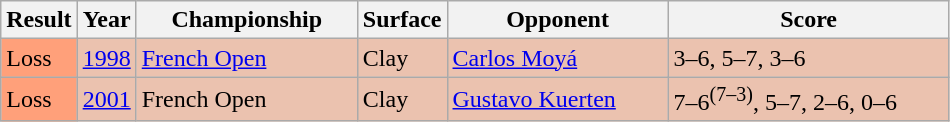<table class="sortable wikitable">
<tr>
<th>Result</th>
<th>Year</th>
<th style="width:140px">Championship</th>
<th>Surface</th>
<th style="width:140px">Opponent</th>
<th style="width:180px" class="unsortable">Score</th>
</tr>
<tr bgcolor="#EBC2AF">
<td style="background:#ffa07a;">Loss</td>
<td><a href='#'>1998</a></td>
<td><a href='#'>French Open</a></td>
<td>Clay</td>
<td> <a href='#'>Carlos Moyá</a></td>
<td>3–6, 5–7, 3–6</td>
</tr>
<tr bgcolor="#EBC2AF">
<td style="background:#ffa07a;">Loss</td>
<td><a href='#'>2001</a></td>
<td>French Open</td>
<td>Clay</td>
<td> <a href='#'>Gustavo Kuerten</a></td>
<td>7–6<sup>(7–3)</sup>, 5–7, 2–6, 0–6</td>
</tr>
</table>
